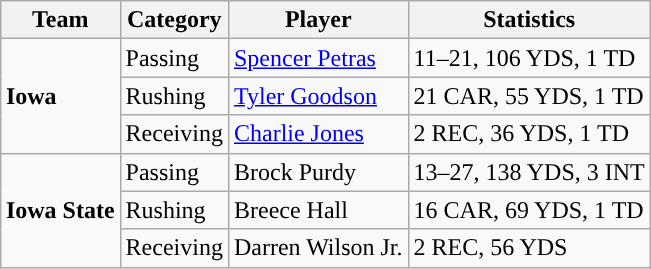<table class="wikitable" style="float: right;">
<tr>
<th>Team</th>
<th>Category</th>
<th>Player</th>
<th>Statistics</th>
</tr>
<tr>
<td rowspan=3><strong>Iowa</strong></td>
<td>Passing</td>
<td><a href='#'>Spencer Petras</a></td>
<td>11–21, 106 YDS, 1 TD</td>
</tr>
<tr>
<td>Rushing</td>
<td><a href='#'>Tyler Goodson</a></td>
<td>21 CAR, 55 YDS, 1 TD</td>
</tr>
<tr>
<td>Receiving</td>
<td><a href='#'>Charlie Jones</a></td>
<td>2 REC, 36 YDS, 1 TD</td>
</tr>
<tr>
<td rowspan=3><strong>Iowa State</strong></td>
<td>Passing</td>
<td>Brock Purdy</td>
<td>13–27, 138 YDS, 3 INT</td>
</tr>
<tr>
<td>Rushing</td>
<td>Breece Hall</td>
<td>16 CAR, 69 YDS, 1 TD</td>
</tr>
<tr>
<td>Receiving</td>
<td>Darren Wilson Jr.</td>
<td>2 REC, 56 YDS</td>
</tr>
</table>
